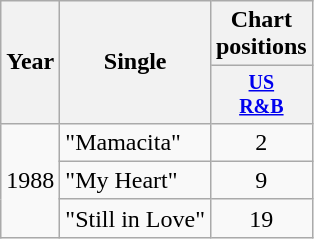<table class="wikitable" style="text-align:center;">
<tr>
<th rowspan="2">Year</th>
<th rowspan="2">Single</th>
<th colspan="1">Chart positions</th>
</tr>
<tr style="font-size:smaller;">
<th width="40"><a href='#'>US<br>R&B</a></th>
</tr>
<tr>
<td rowspan="3">1988</td>
<td align="left">"Mamacita"</td>
<td>2</td>
</tr>
<tr>
<td align="left">"My Heart"</td>
<td>9</td>
</tr>
<tr>
<td align="left">"Still in Love"</td>
<td>19</td>
</tr>
</table>
